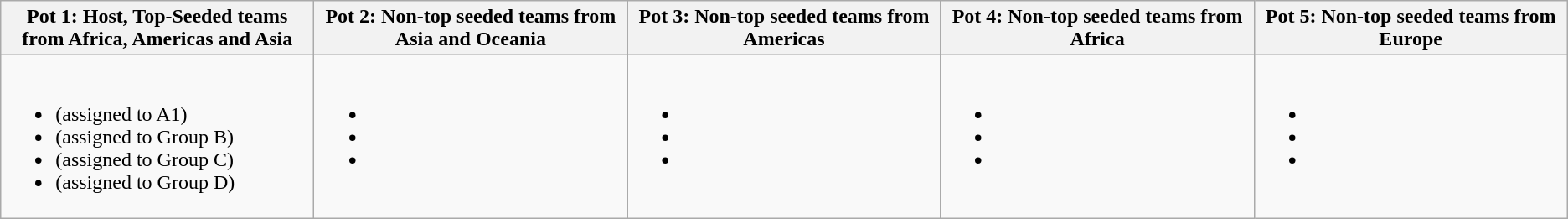<table class="wikitable">
<tr>
<th width=20%>Pot 1: Host, Top-Seeded teams from Africa, Americas and Asia</th>
<th width=20%>Pot 2: Non-top seeded teams from Asia and Oceania</th>
<th width=20%>Pot 3: Non-top seeded teams from Americas</th>
<th width=20%>Pot 4: Non-top seeded teams from Africa</th>
<th width=20%>Pot 5: Non-top seeded teams from Europe</th>
</tr>
<tr>
<td valign="top"><br><ul><li> (assigned to A1)</li><li> (assigned to Group B)</li><li> (assigned to Group C)</li><li> (assigned to Group D)</li></ul></td>
<td valign="top"><br><ul><li></li><li></li><li></li></ul></td>
<td valign="top"><br><ul><li></li><li></li><li></li></ul></td>
<td valign="top"><br><ul><li></li><li></li><li></li></ul></td>
<td valign="top"><br><ul><li></li><li></li><li></li></ul></td>
</tr>
</table>
